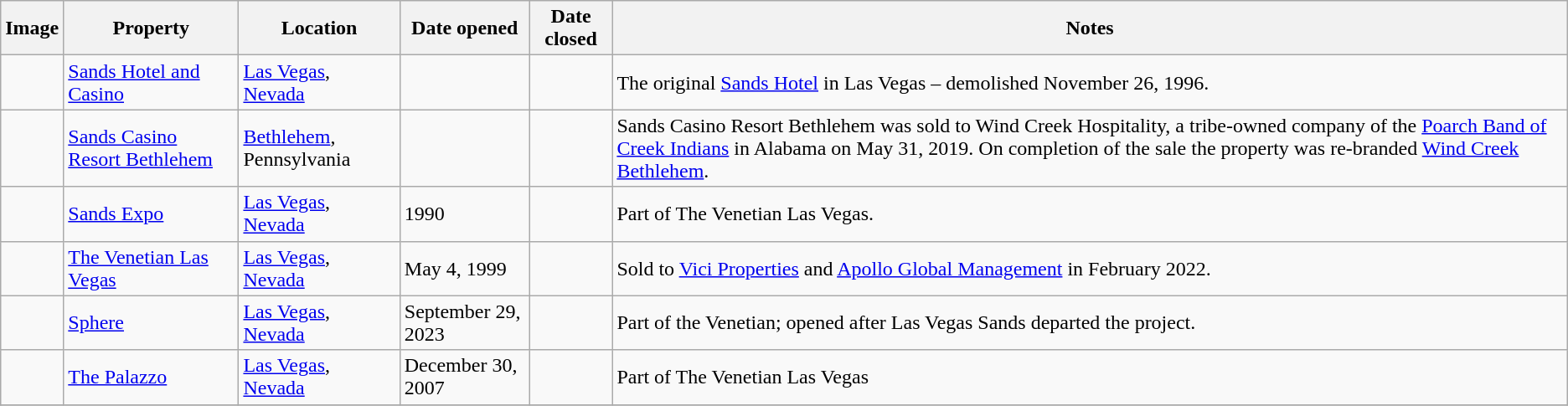<table class="wikitable">
<tr>
<th>Image</th>
<th>Property</th>
<th>Location</th>
<th>Date opened</th>
<th>Date closed</th>
<th>Notes</th>
</tr>
<tr>
<td></td>
<td><a href='#'>Sands Hotel and Casino</a></td>
<td><a href='#'>Las Vegas</a>, <a href='#'>Nevada</a></td>
<td></td>
<td></td>
<td>The original <a href='#'>Sands Hotel</a> in Las Vegas – demolished November 26, 1996.</td>
</tr>
<tr>
<td></td>
<td><a href='#'>Sands Casino Resort Bethlehem</a></td>
<td><a href='#'>Bethlehem</a>, Pennsylvania</td>
<td></td>
<td></td>
<td>Sands Casino Resort Bethlehem was sold to Wind Creek Hospitality, a tribe-owned company of the <a href='#'>Poarch Band of Creek Indians</a> in Alabama on May 31, 2019. On completion of the sale the property was re-branded <a href='#'>Wind Creek Bethlehem</a>.</td>
</tr>
<tr>
<td></td>
<td><a href='#'>Sands Expo</a></td>
<td><a href='#'>Las Vegas</a>, <a href='#'>Nevada</a></td>
<td>1990</td>
<td></td>
<td>Part of The Venetian Las Vegas.</td>
</tr>
<tr>
<td></td>
<td><a href='#'>The Venetian Las Vegas</a></td>
<td><a href='#'>Las Vegas</a>, <a href='#'>Nevada</a></td>
<td>May 4, 1999</td>
<td></td>
<td>Sold to <a href='#'>Vici Properties</a> and <a href='#'>Apollo Global Management</a> in February 2022.</td>
</tr>
<tr>
<td></td>
<td><a href='#'>Sphere</a></td>
<td><a href='#'>Las Vegas</a>, <a href='#'>Nevada</a></td>
<td>September 29, 2023</td>
<td></td>
<td>Part of the Venetian; opened after Las Vegas Sands departed the project.</td>
</tr>
<tr>
<td></td>
<td><a href='#'>The Palazzo</a></td>
<td><a href='#'>Las Vegas</a>, <a href='#'>Nevada</a></td>
<td>December 30, 2007</td>
<td></td>
<td>Part of The Venetian Las Vegas</td>
</tr>
<tr>
</tr>
</table>
